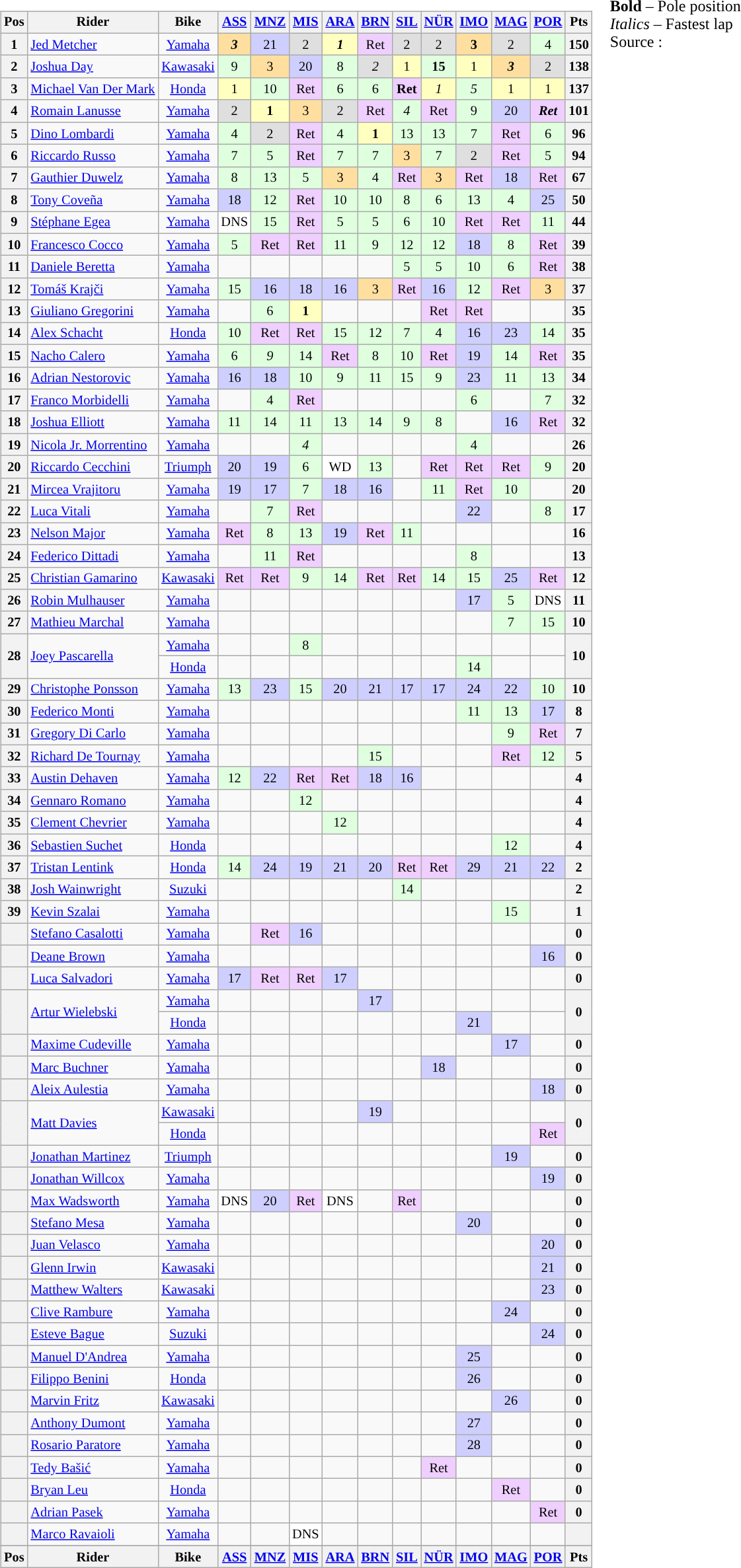<table>
<tr>
<td><br><table class="wikitable" style="font-size: 85%; text-align: center">
<tr valign=top>
<th valign=middle>Pos</th>
<th valign=middle>Rider</th>
<th valign=middle>Bike</th>
<th><a href='#'>ASS</a><br></th>
<th><a href='#'>MNZ</a><br></th>
<th><a href='#'>MIS</a><br></th>
<th><a href='#'>ARA</a><br></th>
<th><a href='#'>BRN</a><br></th>
<th><a href='#'>SIL</a><br></th>
<th><a href='#'>NÜR</a><br></th>
<th><a href='#'>IMO</a><br></th>
<th><a href='#'>MAG</a><br></th>
<th><a href='#'>POR</a><br></th>
<th valign=middle>Pts</th>
</tr>
<tr>
<th>1</th>
<td align="left"> <a href='#'>Jed Metcher</a></td>
<td><a href='#'>Yamaha</a></td>
<td style="background:#ffdf9f;"><strong><em>3</em></strong></td>
<td style="background:#cfcfff;">21</td>
<td style="background:#dfdfdf;">2</td>
<td style="background:#ffffbf;"><strong><em>1</em></strong></td>
<td style="background:#efcfff;">Ret</td>
<td style="background:#dfdfdf;">2</td>
<td style="background:#dfdfdf;">2</td>
<td style="background:#ffdf9f;"><strong>3</strong></td>
<td style="background:#dfdfdf;">2</td>
<td style="background:#dfffdf;">4</td>
<th>150</th>
</tr>
<tr>
<th>2</th>
<td align="left"> <a href='#'>Joshua Day</a></td>
<td><a href='#'>Kawasaki</a></td>
<td style="background:#dfffdf;">9</td>
<td style="background:#ffdf9f;">3</td>
<td style="background:#cfcfff;">20</td>
<td style="background:#dfffdf;">8</td>
<td style="background:#dfdfdf;"><em>2</em></td>
<td style="background:#ffffbf;">1</td>
<td style="background:#dfffdf;"><strong>15</strong></td>
<td style="background:#ffffbf;">1</td>
<td style="background:#ffdf9f;"><strong><em>3</em></strong></td>
<td style="background:#dfdfdf;">2</td>
<th>138</th>
</tr>
<tr>
<th>3</th>
<td align="left"> <a href='#'>Michael Van Der Mark</a></td>
<td><a href='#'>Honda</a></td>
<td style="background:#ffffbf;">1</td>
<td style="background:#dfffdf;">10</td>
<td style="background:#efcfff;">Ret</td>
<td style="background:#dfffdf;">6</td>
<td style="background:#dfffdf;">6</td>
<td style="background:#efcfff;"><strong>Ret</strong></td>
<td style="background:#ffffbf;"><em>1</em></td>
<td style="background:#dfffdf;"><em>5</em></td>
<td style="background:#ffffbf;">1</td>
<td style="background:#ffffbf;">1</td>
<th>137</th>
</tr>
<tr>
<th>4</th>
<td align="left"> <a href='#'>Romain Lanusse</a></td>
<td><a href='#'>Yamaha</a></td>
<td style="background:#dfdfdf;">2</td>
<td style="background:#ffffbf;"><strong>1</strong></td>
<td style="background:#ffdf9f;">3</td>
<td style="background:#dfdfdf;">2</td>
<td style="background:#efcfff;">Ret</td>
<td style="background:#dfffdf;"><em>4</em></td>
<td style="background:#efcfff;">Ret</td>
<td style="background:#dfffdf;">9</td>
<td style="background:#cfcfff;">20</td>
<td style="background:#efcfff;"><strong><em>Ret</em></strong></td>
<th>101</th>
</tr>
<tr>
<th>5</th>
<td align="left"> <a href='#'>Dino Lombardi</a></td>
<td><a href='#'>Yamaha</a></td>
<td style="background:#dfffdf;">4</td>
<td style="background:#dfdfdf;">2</td>
<td style="background:#efcfff;">Ret</td>
<td style="background:#dfffdf;">4</td>
<td style="background:#ffffbf;"><strong>1</strong></td>
<td style="background:#dfffdf;">13</td>
<td style="background:#dfffdf;">13</td>
<td style="background:#dfffdf;">7</td>
<td style="background:#efcfff;">Ret</td>
<td style="background:#dfffdf;">6</td>
<th>96</th>
</tr>
<tr>
<th>6</th>
<td align="left"> <a href='#'>Riccardo Russo</a></td>
<td><a href='#'>Yamaha</a></td>
<td style="background:#dfffdf;">7</td>
<td style="background:#dfffdf;">5</td>
<td style="background:#efcfff;">Ret</td>
<td style="background:#dfffdf;">7</td>
<td style="background:#dfffdf;">7</td>
<td style="background:#ffdf9f;">3</td>
<td style="background:#dfffdf;">7</td>
<td style="background:#dfdfdf;">2</td>
<td style="background:#efcfff;">Ret</td>
<td style="background:#dfffdf;">5</td>
<th>94</th>
</tr>
<tr>
<th>7</th>
<td align="left"> <a href='#'>Gauthier Duwelz</a></td>
<td><a href='#'>Yamaha</a></td>
<td style="background:#dfffdf;">8</td>
<td style="background:#dfffdf;">13</td>
<td style="background:#dfffdf;">5</td>
<td style="background:#ffdf9f;">3</td>
<td style="background:#dfffdf;">4</td>
<td style="background:#efcfff;">Ret</td>
<td style="background:#ffdf9f;">3</td>
<td style="background:#efcfff;">Ret</td>
<td style="background:#cfcfff;">18</td>
<td style="background:#efcfff;">Ret</td>
<th>67</th>
</tr>
<tr>
<th>8</th>
<td align="left"> <a href='#'>Tony Coveña</a></td>
<td><a href='#'>Yamaha</a></td>
<td style="background:#cfcfff;">18</td>
<td style="background:#dfffdf;">12</td>
<td style="background:#efcfff;">Ret</td>
<td style="background:#dfffdf;">10</td>
<td style="background:#dfffdf;">10</td>
<td style="background:#dfffdf;">8</td>
<td style="background:#dfffdf;">6</td>
<td style="background:#dfffdf;">13</td>
<td style="background:#dfffdf;">4</td>
<td style="background:#cfcfff;">25</td>
<th>50</th>
</tr>
<tr>
<th>9</th>
<td align="left"> <a href='#'>Stéphane Egea</a></td>
<td><a href='#'>Yamaha</a></td>
<td style="background:#ffffff;">DNS</td>
<td style="background:#dfffdf;">15</td>
<td style="background:#efcfff;">Ret</td>
<td style="background:#dfffdf;">5</td>
<td style="background:#dfffdf;">5</td>
<td style="background:#dfffdf;">6</td>
<td style="background:#dfffdf;">10</td>
<td style="background:#efcfff;">Ret</td>
<td style="background:#efcfff;">Ret</td>
<td style="background:#dfffdf;">11</td>
<th>44</th>
</tr>
<tr>
<th>10</th>
<td align="left"> <a href='#'>Francesco Cocco</a></td>
<td><a href='#'>Yamaha</a></td>
<td style="background:#dfffdf;">5</td>
<td style="background:#efcfff;">Ret</td>
<td style="background:#efcfff;">Ret</td>
<td style="background:#dfffdf;">11</td>
<td style="background:#dfffdf;">9</td>
<td style="background:#dfffdf;">12</td>
<td style="background:#dfffdf;">12</td>
<td style="background:#cfcfff;">18</td>
<td style="background:#dfffdf;">8</td>
<td style="background:#efcfff;">Ret</td>
<th>39</th>
</tr>
<tr>
<th>11</th>
<td align="left"> <a href='#'>Daniele Beretta</a></td>
<td><a href='#'>Yamaha</a></td>
<td></td>
<td></td>
<td></td>
<td></td>
<td></td>
<td style="background:#dfffdf;">5</td>
<td style="background:#dfffdf;">5</td>
<td style="background:#dfffdf;">10</td>
<td style="background:#dfffdf;">6</td>
<td style="background:#efcfff;">Ret</td>
<th>38</th>
</tr>
<tr>
<th>12</th>
<td align="left"> <a href='#'>Tomáš Krajči</a></td>
<td><a href='#'>Yamaha</a></td>
<td style="background:#dfffdf;">15</td>
<td style="background:#cfcfff;">16</td>
<td style="background:#cfcfff;">18</td>
<td style="background:#cfcfff;">16</td>
<td style="background:#ffdf9f;">3</td>
<td style="background:#efcfff;">Ret</td>
<td style="background:#cfcfff;">16</td>
<td style="background:#dfffdf;">12</td>
<td style="background:#efcfff;">Ret</td>
<td style="background:#ffdf9f;">3</td>
<th>37</th>
</tr>
<tr>
<th>13</th>
<td align="left"> <a href='#'>Giuliano Gregorini</a></td>
<td><a href='#'>Yamaha</a></td>
<td></td>
<td style="background:#dfffdf;">6</td>
<td style="background:#ffffbf;"><strong>1</strong></td>
<td></td>
<td></td>
<td></td>
<td style="background:#efcfff;">Ret</td>
<td style="background:#efcfff;">Ret</td>
<td></td>
<td></td>
<th>35</th>
</tr>
<tr>
<th>14</th>
<td align="left"> <a href='#'>Alex Schacht</a></td>
<td><a href='#'>Honda</a></td>
<td style="background:#dfffdf;">10</td>
<td style="background:#efcfff;">Ret</td>
<td style="background:#efcfff;">Ret</td>
<td style="background:#dfffdf;'">15</td>
<td style="background:#dfffdf;">12</td>
<td style="background:#dfffdf;">7</td>
<td style="background:#dfffdf;">4</td>
<td style="background:#cfcfff;">16</td>
<td style="background:#cfcfff;">23</td>
<td style="background:#dfffdf;">14</td>
<th>35</th>
</tr>
<tr>
<th>15</th>
<td align="left"> <a href='#'>Nacho Calero</a></td>
<td><a href='#'>Yamaha</a></td>
<td style="background:#dfffdf;">6</td>
<td style="background:#dfffdf;"><em>9</em></td>
<td style="background:#dfffdf;">14</td>
<td style="background:#efcfff;">Ret</td>
<td style="background:#dfffdf;">8</td>
<td style="background:#dfffdf;">10</td>
<td style="background:#efcfff;">Ret</td>
<td style="background:#cfcfff;">19</td>
<td style="background:#dfffdf;">14</td>
<td style="background:#efcfff;">Ret</td>
<th>35</th>
</tr>
<tr>
<th>16</th>
<td align="left"> <a href='#'>Adrian Nestorovic</a></td>
<td><a href='#'>Yamaha</a></td>
<td style="background:#cfcfff;">16</td>
<td style="background:#cfcfff;">18</td>
<td style="background:#dfffdf;">10</td>
<td style="background:#dfffdf;">9</td>
<td style="background:#dfffdf;">11</td>
<td style="background:#dfffdf;">15</td>
<td style="background:#dfffdf;">9</td>
<td style="background:#cfcfff;">23</td>
<td style="background:#dfffdf;">11</td>
<td style="background:#dfffdf;">13</td>
<th>34</th>
</tr>
<tr>
<th>17</th>
<td align="left"> <a href='#'>Franco Morbidelli</a></td>
<td><a href='#'>Yamaha</a></td>
<td></td>
<td style="background:#dfffdf;">4</td>
<td style="background:#efcfff;">Ret</td>
<td></td>
<td></td>
<td></td>
<td></td>
<td style="background:#dfffdf;">6</td>
<td></td>
<td style="background:#dfffdf;">7</td>
<th>32</th>
</tr>
<tr>
<th>18</th>
<td align="left"> <a href='#'>Joshua Elliott</a></td>
<td><a href='#'>Yamaha</a></td>
<td style="background:#dfffdf;">11</td>
<td style="background:#dfffdf;">14</td>
<td style="background:#dfffdf;">11</td>
<td style="background:#dfffdf;">13</td>
<td style="background:#dfffdf;">14</td>
<td style="background:#dfffdf;">9</td>
<td style="background:#dfffdf;">8</td>
<td></td>
<td style="background:#cfcfff;">16</td>
<td style="background:#efcfff;">Ret</td>
<th>32</th>
</tr>
<tr>
<th>19</th>
<td align="left"> <a href='#'>Nicola Jr. Morrentino</a></td>
<td><a href='#'>Yamaha</a></td>
<td></td>
<td></td>
<td style="background:#dfffdf;"><em>4</em></td>
<td></td>
<td></td>
<td></td>
<td></td>
<td style="background:#dfffdf;">4</td>
<td></td>
<td></td>
<th>26</th>
</tr>
<tr>
<th>20</th>
<td align="left"> <a href='#'>Riccardo Cecchini</a></td>
<td><a href='#'>Triumph</a></td>
<td style="background:#cfcfff;">20</td>
<td style="background:#cfcfff;">19</td>
<td style="background:#dfffdf;">6</td>
<td style="background:#ffffff;">WD</td>
<td style="background:#dfffdf;">13</td>
<td></td>
<td style="background:#efcfff;">Ret</td>
<td style="background:#efcfff;">Ret</td>
<td style="background:#efcfff;">Ret</td>
<td style="background:#dfffdf;">9</td>
<th>20</th>
</tr>
<tr>
<th>21</th>
<td align="left"> <a href='#'>Mircea Vrajitoru</a></td>
<td><a href='#'>Yamaha</a></td>
<td style="background:#cfcfff;">19</td>
<td style="background:#cfcfff;">17</td>
<td style="background:#dfffdf;">7</td>
<td style="background:#cfcfff;">18</td>
<td style="background:#cfcfff;">16</td>
<td></td>
<td style="background:#dfffdf;">11</td>
<td style="background:#efcfff;">Ret</td>
<td style="background:#dfffdf;">10</td>
<td></td>
<th>20</th>
</tr>
<tr>
<th>22</th>
<td align="left"> <a href='#'>Luca Vitali</a></td>
<td><a href='#'>Yamaha</a></td>
<td></td>
<td style="background:#dfffdf;">7</td>
<td style="background:#efcfff;'">Ret</td>
<td></td>
<td></td>
<td></td>
<td></td>
<td style="background:#cfcfff;">22</td>
<td></td>
<td style="background:#dfffdf;">8</td>
<th>17</th>
</tr>
<tr>
<th>23</th>
<td align="left"> <a href='#'>Nelson Major</a></td>
<td><a href='#'>Yamaha</a></td>
<td style="background:#efcfff;">Ret</td>
<td style="background:#dfffdf;">8</td>
<td style="background:#dfffdf;">13</td>
<td style="background:#cfcfff;">19</td>
<td style="background:#efcfff;">Ret</td>
<td style="background:#dfffdf;">11</td>
<td></td>
<td></td>
<td></td>
<td></td>
<th>16</th>
</tr>
<tr>
<th>24</th>
<td align="left"> <a href='#'>Federico Dittadi</a></td>
<td><a href='#'>Yamaha</a></td>
<td></td>
<td style="background:#dfffdf;">11</td>
<td style="background:#efcfff;">Ret</td>
<td></td>
<td></td>
<td></td>
<td></td>
<td style="background:#dfffdf;">8</td>
<td></td>
<td></td>
<th>13</th>
</tr>
<tr>
<th>25</th>
<td align="left"> <a href='#'>Christian Gamarino</a></td>
<td><a href='#'>Kawasaki</a></td>
<td style="background:#efcfff;">Ret</td>
<td style="background:#efcfff;">Ret</td>
<td style="background:#dfffdf;">9</td>
<td style="background:#dfffdf;">14</td>
<td style="background:#efcfff;">Ret</td>
<td style="background:#efcfff;">Ret</td>
<td style="background:#dfffdf;">14</td>
<td style="background:#dfffdf;">15</td>
<td style="background:#cfcfff;">25</td>
<td style="background:#efcfff;">Ret</td>
<th>12</th>
</tr>
<tr>
<th>26</th>
<td align="left"> <a href='#'>Robin Mulhauser</a></td>
<td><a href='#'>Yamaha</a></td>
<td></td>
<td></td>
<td></td>
<td></td>
<td></td>
<td></td>
<td></td>
<td style="background:#cfcfff;">17</td>
<td style="background:#dfffdf;">5</td>
<td style="background:#ffffff;">DNS</td>
<th>11</th>
</tr>
<tr>
<th>27</th>
<td align="left"> <a href='#'>Mathieu Marchal</a></td>
<td><a href='#'>Yamaha</a></td>
<td></td>
<td></td>
<td></td>
<td></td>
<td></td>
<td></td>
<td></td>
<td></td>
<td style="background:#dfffdf;">7</td>
<td style="background:#dfffdf;">15</td>
<th>10</th>
</tr>
<tr>
<th rowspan="2">28</th>
<td rowspan="2" align="left"> <a href='#'>Joey Pascarella</a></td>
<td><a href='#'>Yamaha</a></td>
<td></td>
<td></td>
<td style="background:#dfffdf;">8</td>
<td></td>
<td></td>
<td></td>
<td></td>
<td></td>
<td></td>
<td></td>
<th rowspan="2">10</th>
</tr>
<tr>
<td><a href='#'>Honda</a></td>
<td></td>
<td></td>
<td></td>
<td></td>
<td></td>
<td></td>
<td></td>
<td style="background:#dfffdf;">14</td>
<td></td>
<td></td>
</tr>
<tr>
<th>29</th>
<td align="left"> <a href='#'>Christophe Ponsson</a></td>
<td><a href='#'>Yamaha</a></td>
<td style="background:#dfffdf;">13</td>
<td style="background:#cfcfff;">23</td>
<td style="background:#dfffdf;">15</td>
<td style="background:#cfcfff;">20</td>
<td style="background:#cfcfff;">21</td>
<td style="background:#cfcfff;">17</td>
<td style="background:#cfcfff;">17</td>
<td style="background:#cfcfff;">24</td>
<td style="background:#cfcfff;">22</td>
<td style="background:#dfffdf;">10</td>
<th>10</th>
</tr>
<tr>
<th>30</th>
<td align="left"> <a href='#'>Federico Monti</a></td>
<td><a href='#'>Yamaha</a></td>
<td></td>
<td></td>
<td></td>
<td></td>
<td></td>
<td></td>
<td></td>
<td style="background:#dfffdf;">11</td>
<td style="background:#dfffdf;">13</td>
<td style="background:#cfcfff;">17</td>
<th>8</th>
</tr>
<tr>
<th>31</th>
<td align="left"> <a href='#'>Gregory Di Carlo</a></td>
<td><a href='#'>Yamaha</a></td>
<td></td>
<td></td>
<td></td>
<td></td>
<td></td>
<td></td>
<td></td>
<td></td>
<td style="background:#dfffdf;">9</td>
<td style="background:#efcfff;">Ret</td>
<th>7</th>
</tr>
<tr>
<th>32</th>
<td align="left"> <a href='#'>Richard De Tournay</a></td>
<td><a href='#'>Yamaha</a></td>
<td></td>
<td></td>
<td></td>
<td></td>
<td style="background:#dfffdf;">15</td>
<td></td>
<td></td>
<td></td>
<td style="background:#efcfff;">Ret</td>
<td style="background:#dfffdf;">12</td>
<th>5</th>
</tr>
<tr>
<th>33</th>
<td align="left"> <a href='#'>Austin Dehaven</a></td>
<td><a href='#'>Yamaha</a></td>
<td style="background:#dfffdf;">12</td>
<td style="background:#cfcfff;">22</td>
<td style="background:#efcfff;">Ret</td>
<td style="background:#efcfff;">Ret</td>
<td style="background:#cfcfff;">18</td>
<td style="background:#cfcfff;">16</td>
<td></td>
<td></td>
<td></td>
<td></td>
<th>4</th>
</tr>
<tr>
<th>34</th>
<td align="left"> <a href='#'>Gennaro Romano</a></td>
<td><a href='#'>Yamaha</a></td>
<td></td>
<td></td>
<td style="background:#dfffdf;">12</td>
<td></td>
<td></td>
<td></td>
<td></td>
<td></td>
<td></td>
<td></td>
<th>4</th>
</tr>
<tr>
<th>35</th>
<td align="left"> <a href='#'>Clement Chevrier</a></td>
<td><a href='#'>Yamaha</a></td>
<td></td>
<td></td>
<td></td>
<td style="background:#dfffdf;">12</td>
<td></td>
<td></td>
<td></td>
<td></td>
<td></td>
<td></td>
<th>4</th>
</tr>
<tr>
<th>36</th>
<td align="left"> <a href='#'>Sebastien Suchet</a></td>
<td><a href='#'>Honda</a></td>
<td></td>
<td></td>
<td></td>
<td></td>
<td></td>
<td></td>
<td></td>
<td></td>
<td style="background:#dfffdf;">12</td>
<td></td>
<th>4</th>
</tr>
<tr>
<th>37</th>
<td align="left"> <a href='#'>Tristan Lentink</a></td>
<td><a href='#'>Honda</a></td>
<td style="background:#dfffdf;">14</td>
<td style="background:#cfcfff;">24</td>
<td style="background:#cfcfff;">19</td>
<td style="background:#cfcfff;">21</td>
<td style="background:#cfcfff;">20</td>
<td style="background:#efcfff;">Ret</td>
<td style="background:#efcfff;">Ret</td>
<td style="background:#cfcfff;">29</td>
<td style="background:#cfcfff;">21</td>
<td style="background:#cfcfff;">22</td>
<th>2</th>
</tr>
<tr>
<th>38</th>
<td align="left"> <a href='#'>Josh Wainwright</a></td>
<td><a href='#'>Suzuki</a></td>
<td></td>
<td></td>
<td></td>
<td></td>
<td></td>
<td style="background:#dfffdf;">14</td>
<td></td>
<td></td>
<td></td>
<td></td>
<th>2</th>
</tr>
<tr>
<th>39</th>
<td align="left"> <a href='#'>Kevin Szalai</a></td>
<td><a href='#'>Yamaha</a></td>
<td></td>
<td></td>
<td></td>
<td></td>
<td></td>
<td></td>
<td></td>
<td></td>
<td style="background:#dfffdf;">15</td>
<td></td>
<th>1</th>
</tr>
<tr>
<th></th>
<td align="left"> <a href='#'>Stefano Casalotti</a></td>
<td><a href='#'>Yamaha</a></td>
<td></td>
<td style="background:#efcfff;">Ret</td>
<td style="background:#cfcfff;">16</td>
<td></td>
<td></td>
<td></td>
<td></td>
<td></td>
<td></td>
<td></td>
<th>0</th>
</tr>
<tr>
<th></th>
<td align="left"> <a href='#'>Deane Brown</a></td>
<td><a href='#'>Yamaha</a></td>
<td></td>
<td></td>
<td></td>
<td></td>
<td></td>
<td></td>
<td></td>
<td></td>
<td></td>
<td style="background:#cfcfff;">16</td>
<th>0</th>
</tr>
<tr>
<th></th>
<td align="left"> <a href='#'>Luca Salvadori</a></td>
<td><a href='#'>Yamaha</a></td>
<td style="background:#cfcfff;">17</td>
<td style="background:#efcfff;">Ret</td>
<td style="background:#efcfff;">Ret</td>
<td style="background:#cfcfff;">17</td>
<td></td>
<td></td>
<td></td>
<td></td>
<td></td>
<td></td>
<th>0</th>
</tr>
<tr>
<th rowspan="2"></th>
<td rowspan="2" align="left"> <a href='#'>Artur Wielebski</a></td>
<td><a href='#'>Yamaha</a></td>
<td></td>
<td></td>
<td></td>
<td></td>
<td style="background:#cfcfff;">17</td>
<td></td>
<td></td>
<td></td>
<td></td>
<td></td>
<th rowspan="2">0</th>
</tr>
<tr>
<td><a href='#'>Honda</a></td>
<td></td>
<td></td>
<td></td>
<td></td>
<td></td>
<td></td>
<td></td>
<td style="background:#cfcfff;">21</td>
<td></td>
<td></td>
</tr>
<tr>
<th></th>
<td align="left"> <a href='#'>Maxime Cudeville</a></td>
<td><a href='#'>Yamaha</a></td>
<td></td>
<td></td>
<td></td>
<td></td>
<td></td>
<td></td>
<td></td>
<td></td>
<td style="background:#cfcfff;">17</td>
<td></td>
<th>0</th>
</tr>
<tr mes>
<th></th>
<td align="left"> <a href='#'>Marc Buchner</a></td>
<td><a href='#'>Yamaha</a></td>
<td></td>
<td></td>
<td></td>
<td></td>
<td></td>
<td></td>
<td style="background:#cfcfff;">18</td>
<td></td>
<td></td>
<td></td>
<th>0</th>
</tr>
<tr>
<th></th>
<td align="left"> <a href='#'>Aleix Aulestia</a></td>
<td><a href='#'>Yamaha</a></td>
<td></td>
<td></td>
<td></td>
<td></td>
<td></td>
<td></td>
<td></td>
<td></td>
<td></td>
<td style="background:#cfcfff;">18</td>
<th>0</th>
</tr>
<tr>
<th rowspan="2"></th>
<td rowspan="2" align="left"> <a href='#'>Matt Davies</a></td>
<td><a href='#'>Kawasaki</a></td>
<td></td>
<td></td>
<td></td>
<td></td>
<td style="background:#cfcfff;">19</td>
<td></td>
<td></td>
<td></td>
<td></td>
<td></td>
<th rowspan="2">0</th>
</tr>
<tr>
<td><a href='#'>Honda</a></td>
<td></td>
<td></td>
<td></td>
<td></td>
<td></td>
<td></td>
<td></td>
<td></td>
<td></td>
<td style="background:#efcfff;">Ret</td>
</tr>
<tr>
<th></th>
<td align="left"> <a href='#'>Jonathan Martinez</a></td>
<td><a href='#'>Triumph</a></td>
<td></td>
<td></td>
<td></td>
<td></td>
<td></td>
<td></td>
<td></td>
<td></td>
<td style="background:#cfcfff;">19</td>
<td></td>
<th>0</th>
</tr>
<tr>
<th></th>
<td align="left"> <a href='#'>Jonathan Willcox</a></td>
<td><a href='#'>Yamaha</a></td>
<td></td>
<td></td>
<td></td>
<td></td>
<td></td>
<td></td>
<td></td>
<td></td>
<td></td>
<td style="background:#cfcfff;">19</td>
<th>0</th>
</tr>
<tr>
<th></th>
<td align="left"> <a href='#'>Max Wadsworth</a></td>
<td><a href='#'>Yamaha</a></td>
<td style="background:#ffffff;">DNS</td>
<td style="background:#cfcfff;">20</td>
<td style="background:#efcfff;">Ret</td>
<td style="background:#ffffff;">DNS</td>
<td></td>
<td style="background:#efcfff;">Ret</td>
<td></td>
<td></td>
<td></td>
<td></td>
<th>0</th>
</tr>
<tr>
<th></th>
<td align="left"> <a href='#'>Stefano Mesa</a></td>
<td><a href='#'>Yamaha</a></td>
<td></td>
<td></td>
<td></td>
<td></td>
<td></td>
<td></td>
<td></td>
<td style="background:#cfcfff;">20</td>
<td></td>
<td></td>
<th>0</th>
</tr>
<tr>
<th></th>
<td align="left"> <a href='#'>Juan Velasco</a></td>
<td><a href='#'>Yamaha</a></td>
<td></td>
<td></td>
<td></td>
<td></td>
<td></td>
<td></td>
<td></td>
<td></td>
<td></td>
<td style="background:#cfcfff;">20</td>
<th>0</th>
</tr>
<tr>
<th></th>
<td align="left"> <a href='#'>Glenn Irwin</a></td>
<td><a href='#'>Kawasaki</a></td>
<td></td>
<td></td>
<td></td>
<td></td>
<td></td>
<td></td>
<td></td>
<td></td>
<td></td>
<td style="background:#cfcfff;">21</td>
<th>0</th>
</tr>
<tr>
<th></th>
<td align="left"> <a href='#'>Matthew Walters</a></td>
<td><a href='#'>Kawasaki</a></td>
<td></td>
<td></td>
<td></td>
<td></td>
<td></td>
<td></td>
<td></td>
<td></td>
<td></td>
<td style="background:#cfcfff;">23</td>
<th>0</th>
</tr>
<tr>
<th></th>
<td align="left"> <a href='#'>Clive Rambure</a></td>
<td><a href='#'>Yamaha</a></td>
<td></td>
<td></td>
<td></td>
<td></td>
<td></td>
<td></td>
<td></td>
<td></td>
<td style="background:#cfcfff;">24</td>
<td></td>
<th>0</th>
</tr>
<tr>
<th></th>
<td align="left"> <a href='#'>Esteve Bague</a></td>
<td><a href='#'>Suzuki</a></td>
<td></td>
<td></td>
<td></td>
<td></td>
<td></td>
<td></td>
<td></td>
<td></td>
<td></td>
<td style="background:#cfcfff;">24</td>
<th>0</th>
</tr>
<tr>
<th></th>
<td align="left"> <a href='#'>Manuel D'Andrea</a></td>
<td><a href='#'>Yamaha</a></td>
<td></td>
<td></td>
<td></td>
<td></td>
<td></td>
<td></td>
<td></td>
<td style="background:#cfcfff;">25</td>
<td></td>
<td></td>
<th>0</th>
</tr>
<tr>
<th></th>
<td align="left"> <a href='#'>Filippo Benini</a></td>
<td><a href='#'>Honda</a></td>
<td></td>
<td></td>
<td></td>
<td></td>
<td></td>
<td></td>
<td></td>
<td style="background:#cfcfff;">26</td>
<td></td>
<td></td>
<th>0</th>
</tr>
<tr>
<th></th>
<td align="left"> <a href='#'>Marvin Fritz</a></td>
<td><a href='#'>Kawasaki</a></td>
<td></td>
<td></td>
<td></td>
<td></td>
<td></td>
<td></td>
<td></td>
<td></td>
<td style="background:#cfcfff;">26</td>
<td></td>
<th>0</th>
</tr>
<tr>
<th></th>
<td align="left"> <a href='#'>Anthony Dumont</a></td>
<td><a href='#'>Yamaha</a></td>
<td></td>
<td></td>
<td></td>
<td></td>
<td></td>
<td></td>
<td></td>
<td style="background:#cfcfff;">27</td>
<td></td>
<td></td>
<th>0</th>
</tr>
<tr>
<th></th>
<td align="left"> <a href='#'>Rosario Paratore</a></td>
<td><a href='#'>Yamaha</a></td>
<td></td>
<td></td>
<td></td>
<td></td>
<td></td>
<td></td>
<td></td>
<td style="background:#cfcfff;">28</td>
<td></td>
<td></td>
<th>0</th>
</tr>
<tr>
<th></th>
<td align="left"> <a href='#'>Tedy Bašić</a></td>
<td><a href='#'>Yamaha</a></td>
<td></td>
<td></td>
<td></td>
<td></td>
<td></td>
<td></td>
<td style="background:#efcfff;">Ret</td>
<td></td>
<td></td>
<td></td>
<th>0</th>
</tr>
<tr>
<th></th>
<td align="left"> <a href='#'>Bryan Leu</a></td>
<td><a href='#'>Honda</a></td>
<td></td>
<td></td>
<td></td>
<td></td>
<td></td>
<td></td>
<td></td>
<td></td>
<td style="background:#efcfff;">Ret</td>
<td></td>
<th>0</th>
</tr>
<tr>
<th></th>
<td align="left"> <a href='#'>Adrian Pasek</a></td>
<td><a href='#'>Yamaha</a></td>
<td></td>
<td></td>
<td></td>
<td></td>
<td></td>
<td></td>
<td></td>
<td></td>
<td></td>
<td style="background:#efcfff;">Ret</td>
<th>0</th>
</tr>
<tr>
<th></th>
<td align="left"> <a href='#'>Marco Ravaioli</a></td>
<td><a href='#'>Yamaha</a></td>
<td></td>
<td></td>
<td style="background:#ffffff;">DNS</td>
<td></td>
<td></td>
<td></td>
<td></td>
<td></td>
<td></td>
<td></td>
<th></th>
</tr>
<tr>
</tr>
<tr valign="top">
<th valign="middle">Pos</th>
<th valign="middle">Rider</th>
<th valign="middle">Bike</th>
<th><a href='#'>ASS</a><br></th>
<th><a href='#'>MNZ</a><br></th>
<th><a href='#'>MIS</a><br></th>
<th><a href='#'>ARA</a><br></th>
<th><a href='#'>BRN</a><br></th>
<th><a href='#'>SIL</a><br></th>
<th><a href='#'>NÜR</a><br></th>
<th><a href='#'>IMO</a><br></th>
<th><a href='#'>MAG</a><br></th>
<th><a href='#'>POR</a><br></th>
<th valign="middle">Pts</th>
</tr>
</table>
</td>
<td valign="top"><br><span><strong>Bold</strong> – Pole position<br><em>Italics</em> – Fastest lap</span><br>Source : </td>
</tr>
</table>
